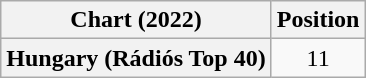<table class="wikitable plainrowheaders" style="text-align:center">
<tr>
<th scope="col">Chart (2022)</th>
<th scope="col">Position</th>
</tr>
<tr>
<th scope="row">Hungary (Rádiós Top 40)</th>
<td>11</td>
</tr>
</table>
